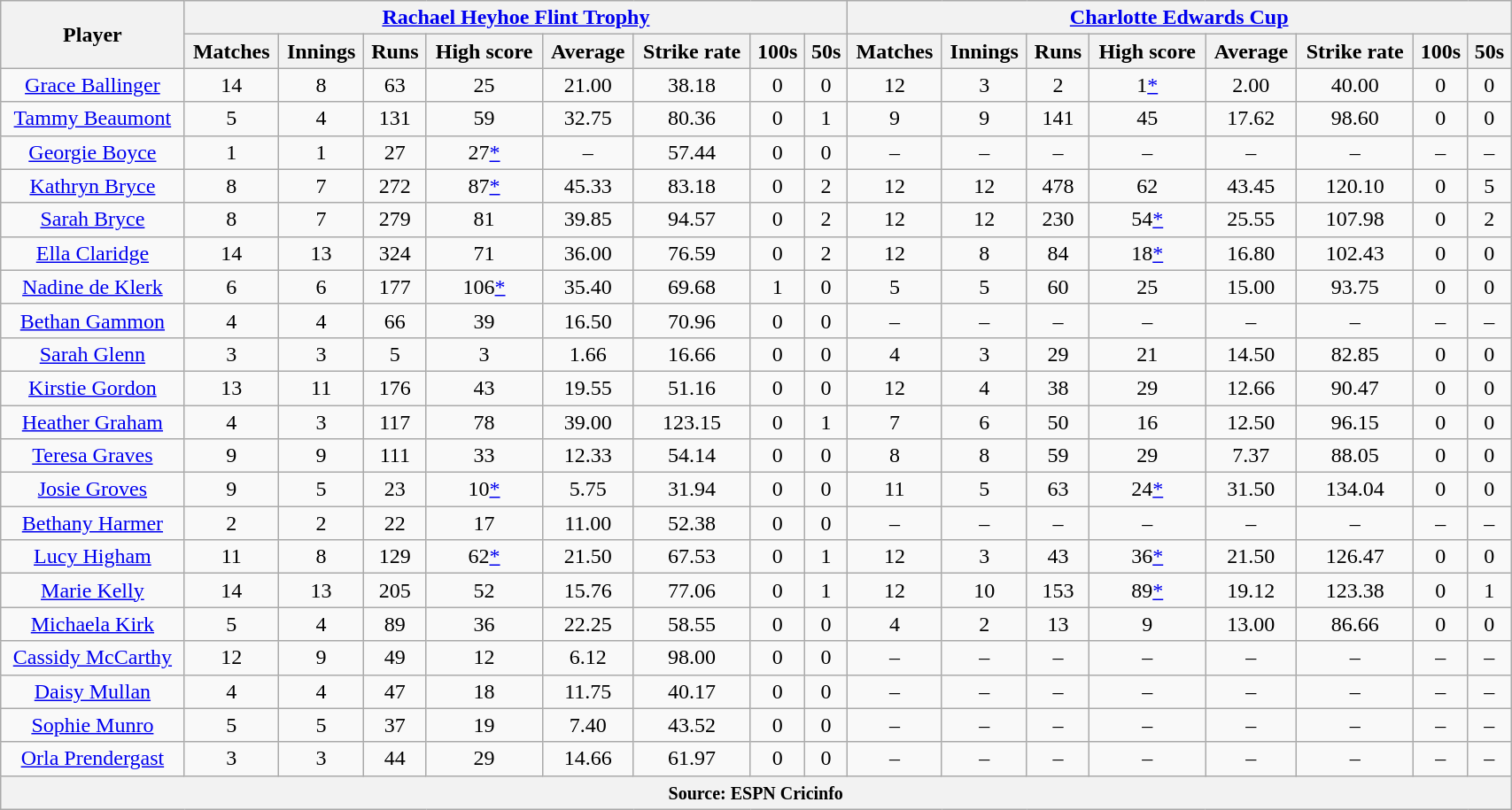<table class="wikitable" style="text-align:center; width:90%;">
<tr>
<th rowspan=2>Player</th>
<th colspan=8><a href='#'>Rachael Heyhoe Flint Trophy</a></th>
<th colspan=8><a href='#'>Charlotte Edwards Cup</a></th>
</tr>
<tr>
<th>Matches</th>
<th>Innings</th>
<th>Runs</th>
<th>High score</th>
<th>Average</th>
<th>Strike rate</th>
<th>100s</th>
<th>50s</th>
<th>Matches</th>
<th>Innings</th>
<th>Runs</th>
<th>High score</th>
<th>Average</th>
<th>Strike rate</th>
<th>100s</th>
<th>50s</th>
</tr>
<tr>
<td><a href='#'>Grace Ballinger</a></td>
<td>14</td>
<td>8</td>
<td>63</td>
<td>25</td>
<td>21.00</td>
<td>38.18</td>
<td>0</td>
<td>0</td>
<td>12</td>
<td>3</td>
<td>2</td>
<td>1<a href='#'>*</a></td>
<td>2.00</td>
<td>40.00</td>
<td>0</td>
<td>0</td>
</tr>
<tr>
<td><a href='#'>Tammy Beaumont</a></td>
<td>5</td>
<td>4</td>
<td>131</td>
<td>59</td>
<td>32.75</td>
<td>80.36</td>
<td>0</td>
<td>1</td>
<td>9</td>
<td>9</td>
<td>141</td>
<td>45</td>
<td>17.62</td>
<td>98.60</td>
<td>0</td>
<td>0</td>
</tr>
<tr>
<td><a href='#'>Georgie Boyce</a></td>
<td>1</td>
<td>1</td>
<td>27</td>
<td>27<a href='#'>*</a></td>
<td>–</td>
<td>57.44</td>
<td>0</td>
<td>0</td>
<td>–</td>
<td>–</td>
<td>–</td>
<td>–</td>
<td>–</td>
<td>–</td>
<td>–</td>
<td>–</td>
</tr>
<tr>
<td><a href='#'>Kathryn Bryce</a></td>
<td>8</td>
<td>7</td>
<td>272</td>
<td>87<a href='#'>*</a></td>
<td>45.33</td>
<td>83.18</td>
<td>0</td>
<td>2</td>
<td>12</td>
<td>12</td>
<td>478</td>
<td>62</td>
<td>43.45</td>
<td>120.10</td>
<td>0</td>
<td>5</td>
</tr>
<tr>
<td><a href='#'>Sarah Bryce</a></td>
<td>8</td>
<td>7</td>
<td>279</td>
<td>81</td>
<td>39.85</td>
<td>94.57</td>
<td>0</td>
<td>2</td>
<td>12</td>
<td>12</td>
<td>230</td>
<td>54<a href='#'>*</a></td>
<td>25.55</td>
<td>107.98</td>
<td>0</td>
<td>2</td>
</tr>
<tr>
<td><a href='#'>Ella Claridge</a></td>
<td>14</td>
<td>13</td>
<td>324</td>
<td>71</td>
<td>36.00</td>
<td>76.59</td>
<td>0</td>
<td>2</td>
<td>12</td>
<td>8</td>
<td>84</td>
<td>18<a href='#'>*</a></td>
<td>16.80</td>
<td>102.43</td>
<td>0</td>
<td>0</td>
</tr>
<tr>
<td><a href='#'>Nadine de Klerk</a></td>
<td>6</td>
<td>6</td>
<td>177</td>
<td>106<a href='#'>*</a></td>
<td>35.40</td>
<td>69.68</td>
<td>1</td>
<td>0</td>
<td>5</td>
<td>5</td>
<td>60</td>
<td>25</td>
<td>15.00</td>
<td>93.75</td>
<td>0</td>
<td>0</td>
</tr>
<tr>
<td><a href='#'>Bethan Gammon</a></td>
<td>4</td>
<td>4</td>
<td>66</td>
<td>39</td>
<td>16.50</td>
<td>70.96</td>
<td>0</td>
<td>0</td>
<td>–</td>
<td>–</td>
<td>–</td>
<td>–</td>
<td>–</td>
<td>–</td>
<td>–</td>
<td>–</td>
</tr>
<tr>
<td><a href='#'>Sarah Glenn</a></td>
<td>3</td>
<td>3</td>
<td>5</td>
<td>3</td>
<td>1.66</td>
<td>16.66</td>
<td>0</td>
<td>0</td>
<td>4</td>
<td>3</td>
<td>29</td>
<td>21</td>
<td>14.50</td>
<td>82.85</td>
<td>0</td>
<td>0</td>
</tr>
<tr>
<td><a href='#'>Kirstie Gordon</a></td>
<td>13</td>
<td>11</td>
<td>176</td>
<td>43</td>
<td>19.55</td>
<td>51.16</td>
<td>0</td>
<td>0</td>
<td>12</td>
<td>4</td>
<td>38</td>
<td>29</td>
<td>12.66</td>
<td>90.47</td>
<td>0</td>
<td>0</td>
</tr>
<tr>
<td><a href='#'>Heather Graham</a></td>
<td>4</td>
<td>3</td>
<td>117</td>
<td>78</td>
<td>39.00</td>
<td>123.15</td>
<td>0</td>
<td>1</td>
<td>7</td>
<td>6</td>
<td>50</td>
<td>16</td>
<td>12.50</td>
<td>96.15</td>
<td>0</td>
<td>0</td>
</tr>
<tr>
<td><a href='#'>Teresa Graves</a></td>
<td>9</td>
<td>9</td>
<td>111</td>
<td>33</td>
<td>12.33</td>
<td>54.14</td>
<td>0</td>
<td>0</td>
<td>8</td>
<td>8</td>
<td>59</td>
<td>29</td>
<td>7.37</td>
<td>88.05</td>
<td>0</td>
<td>0</td>
</tr>
<tr>
<td><a href='#'>Josie Groves</a></td>
<td>9</td>
<td>5</td>
<td>23</td>
<td>10<a href='#'>*</a></td>
<td>5.75</td>
<td>31.94</td>
<td>0</td>
<td>0</td>
<td>11</td>
<td>5</td>
<td>63</td>
<td>24<a href='#'>*</a></td>
<td>31.50</td>
<td>134.04</td>
<td>0</td>
<td>0</td>
</tr>
<tr>
<td><a href='#'>Bethany Harmer</a></td>
<td>2</td>
<td>2</td>
<td>22</td>
<td>17</td>
<td>11.00</td>
<td>52.38</td>
<td>0</td>
<td>0</td>
<td>–</td>
<td>–</td>
<td>–</td>
<td>–</td>
<td>–</td>
<td>–</td>
<td>–</td>
<td>–</td>
</tr>
<tr>
<td><a href='#'>Lucy Higham</a></td>
<td>11</td>
<td>8</td>
<td>129</td>
<td>62<a href='#'>*</a></td>
<td>21.50</td>
<td>67.53</td>
<td>0</td>
<td>1</td>
<td>12</td>
<td>3</td>
<td>43</td>
<td>36<a href='#'>*</a></td>
<td>21.50</td>
<td>126.47</td>
<td>0</td>
<td>0</td>
</tr>
<tr>
<td><a href='#'>Marie Kelly</a></td>
<td>14</td>
<td>13</td>
<td>205</td>
<td>52</td>
<td>15.76</td>
<td>77.06</td>
<td>0</td>
<td>1</td>
<td>12</td>
<td>10</td>
<td>153</td>
<td>89<a href='#'>*</a></td>
<td>19.12</td>
<td>123.38</td>
<td>0</td>
<td>1</td>
</tr>
<tr>
<td><a href='#'>Michaela Kirk</a></td>
<td>5</td>
<td>4</td>
<td>89</td>
<td>36</td>
<td>22.25</td>
<td>58.55</td>
<td>0</td>
<td>0</td>
<td>4</td>
<td>2</td>
<td>13</td>
<td>9</td>
<td>13.00</td>
<td>86.66</td>
<td>0</td>
<td>0</td>
</tr>
<tr>
<td><a href='#'>Cassidy McCarthy</a></td>
<td>12</td>
<td>9</td>
<td>49</td>
<td>12</td>
<td>6.12</td>
<td>98.00</td>
<td>0</td>
<td>0</td>
<td>–</td>
<td>–</td>
<td>–</td>
<td>–</td>
<td>–</td>
<td>–</td>
<td>–</td>
<td>–</td>
</tr>
<tr>
<td><a href='#'>Daisy Mullan</a></td>
<td>4</td>
<td>4</td>
<td>47</td>
<td>18</td>
<td>11.75</td>
<td>40.17</td>
<td>0</td>
<td>0</td>
<td>–</td>
<td>–</td>
<td>–</td>
<td>–</td>
<td>–</td>
<td>–</td>
<td>–</td>
<td>–</td>
</tr>
<tr>
<td><a href='#'>Sophie Munro</a></td>
<td>5</td>
<td>5</td>
<td>37</td>
<td>19</td>
<td>7.40</td>
<td>43.52</td>
<td>0</td>
<td>0</td>
<td>–</td>
<td>–</td>
<td>–</td>
<td>–</td>
<td>–</td>
<td>–</td>
<td>–</td>
<td>–</td>
</tr>
<tr>
<td><a href='#'>Orla Prendergast</a></td>
<td>3</td>
<td>3</td>
<td>44</td>
<td>29</td>
<td>14.66</td>
<td>61.97</td>
<td>0</td>
<td>0</td>
<td>–</td>
<td>–</td>
<td>–</td>
<td>–</td>
<td>–</td>
<td>–</td>
<td>–</td>
<td>–</td>
</tr>
<tr>
<th colspan="17"><small>Source: ESPN Cricinfo</small></th>
</tr>
</table>
